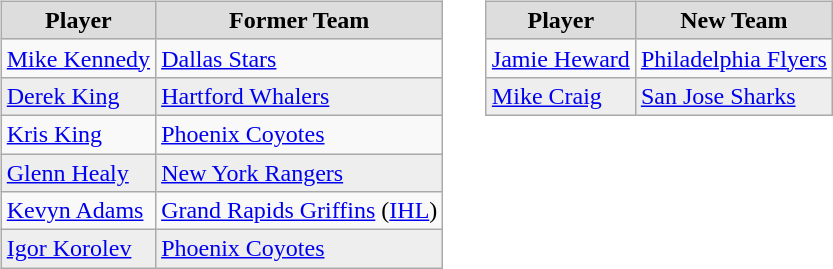<table cellspacing="10">
<tr>
<td valign="top"><br><table class="wikitable">
<tr style="text-align:center; background:#ddd;">
<td><strong>Player</strong></td>
<td><strong>Former Team</strong></td>
</tr>
<tr>
<td><a href='#'>Mike Kennedy</a></td>
<td><a href='#'>Dallas Stars</a></td>
</tr>
<tr style="background:#eee;">
<td><a href='#'>Derek King</a></td>
<td><a href='#'>Hartford Whalers</a></td>
</tr>
<tr>
<td><a href='#'>Kris King</a></td>
<td><a href='#'>Phoenix Coyotes</a></td>
</tr>
<tr style="background:#eee;">
<td><a href='#'>Glenn Healy</a></td>
<td><a href='#'>New York Rangers</a></td>
</tr>
<tr>
<td><a href='#'>Kevyn Adams</a></td>
<td><a href='#'>Grand Rapids Griffins</a> (<a href='#'>IHL</a>)</td>
</tr>
<tr style="background:#eee;">
<td><a href='#'>Igor Korolev</a></td>
<td><a href='#'>Phoenix Coyotes</a></td>
</tr>
</table>
</td>
<td valign="top"><br><table class="wikitable">
<tr style="text-align:center; background:#ddd;">
<td><strong>Player</strong></td>
<td><strong>New Team</strong></td>
</tr>
<tr>
<td><a href='#'>Jamie Heward</a></td>
<td><a href='#'>Philadelphia Flyers</a></td>
</tr>
<tr style="background:#eee;">
<td><a href='#'>Mike Craig</a></td>
<td><a href='#'>San Jose Sharks</a></td>
</tr>
</table>
</td>
</tr>
</table>
